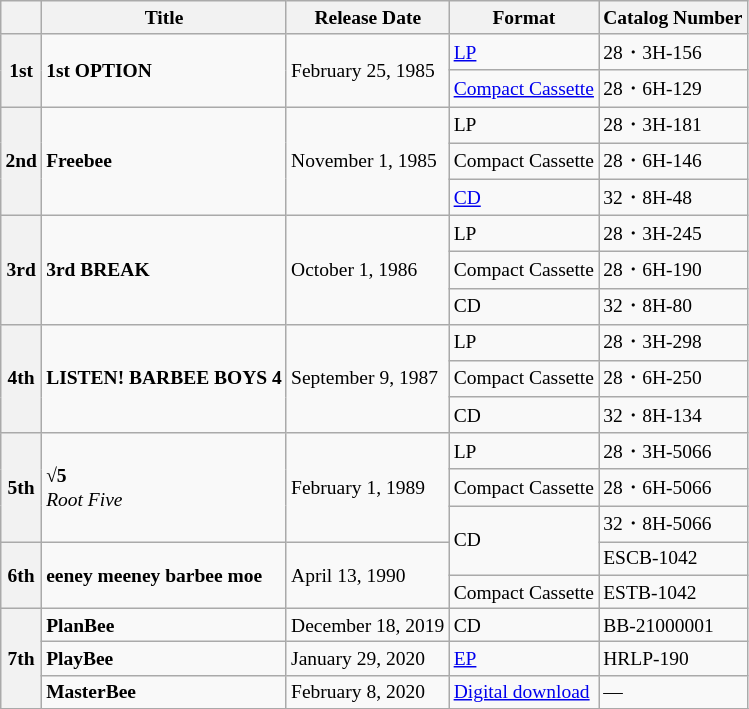<table class="wikitable" style="font-size: small;">
<tr>
<th></th>
<th>Title</th>
<th>Release Date</th>
<th>Format</th>
<th>Catalog Number</th>
</tr>
<tr>
<th rowspan="2">1st</th>
<td rowspan="2"><strong>1st OPTION</strong></td>
<td rowspan="2">February 25, 1985</td>
<td><a href='#'>LP</a></td>
<td>28・3H-156</td>
</tr>
<tr>
<td><a href='#'>Compact Cassette</a></td>
<td>28・6H-129</td>
</tr>
<tr>
<th rowspan="3">2nd</th>
<td rowspan="3"><strong>Freebee</strong></td>
<td rowspan="3">November 1, 1985</td>
<td>LP</td>
<td>28・3H-181</td>
</tr>
<tr>
<td>Compact Cassette</td>
<td>28・6H-146</td>
</tr>
<tr>
<td><a href='#'>CD</a></td>
<td>32・8H-48</td>
</tr>
<tr>
<th rowspan="3">3rd</th>
<td rowspan="3"><strong>3rd BREAK</strong></td>
<td rowspan="3">October 1, 1986</td>
<td>LP</td>
<td>28・3H-245</td>
</tr>
<tr>
<td>Compact Cassette</td>
<td>28・6H-190</td>
</tr>
<tr>
<td>CD</td>
<td>32・8H-80</td>
</tr>
<tr>
<th rowspan="3">4th</th>
<td rowspan="3"><strong>LISTEN! BARBEE BOYS 4</strong></td>
<td rowspan="3">September 9, 1987</td>
<td>LP</td>
<td>28・3H-298</td>
</tr>
<tr>
<td>Compact Cassette</td>
<td>28・6H-250</td>
</tr>
<tr>
<td>CD</td>
<td>32・8H-134</td>
</tr>
<tr>
<th rowspan="3">5th</th>
<td rowspan="3"><strong>√5</strong><br><em>Root Five</em></td>
<td rowspan="3">February 1, 1989</td>
<td>LP</td>
<td>28・3H-5066</td>
</tr>
<tr>
<td>Compact Cassette</td>
<td>28・6H-5066</td>
</tr>
<tr>
<td rowspan="2">CD</td>
<td>32・8H-5066</td>
</tr>
<tr>
<th rowspan="2">6th</th>
<td rowspan="2"><strong>eeney meeney barbee moe</strong></td>
<td rowspan="2">April 13, 1990</td>
<td>ESCB-1042</td>
</tr>
<tr>
<td>Compact Cassette</td>
<td>ESTB-1042</td>
</tr>
<tr>
<th rowspan="3">7th</th>
<td><strong>PlanBee</strong></td>
<td>December 18, 2019</td>
<td>CD</td>
<td>BB-21000001</td>
</tr>
<tr>
<td><strong>PlayBee</strong></td>
<td>January 29, 2020</td>
<td><a href='#'>EP</a></td>
<td>HRLP-190</td>
</tr>
<tr>
<td><strong>MasterBee</strong></td>
<td>February 8, 2020</td>
<td><a href='#'>Digital download</a></td>
<td>—</td>
</tr>
<tr>
</tr>
</table>
